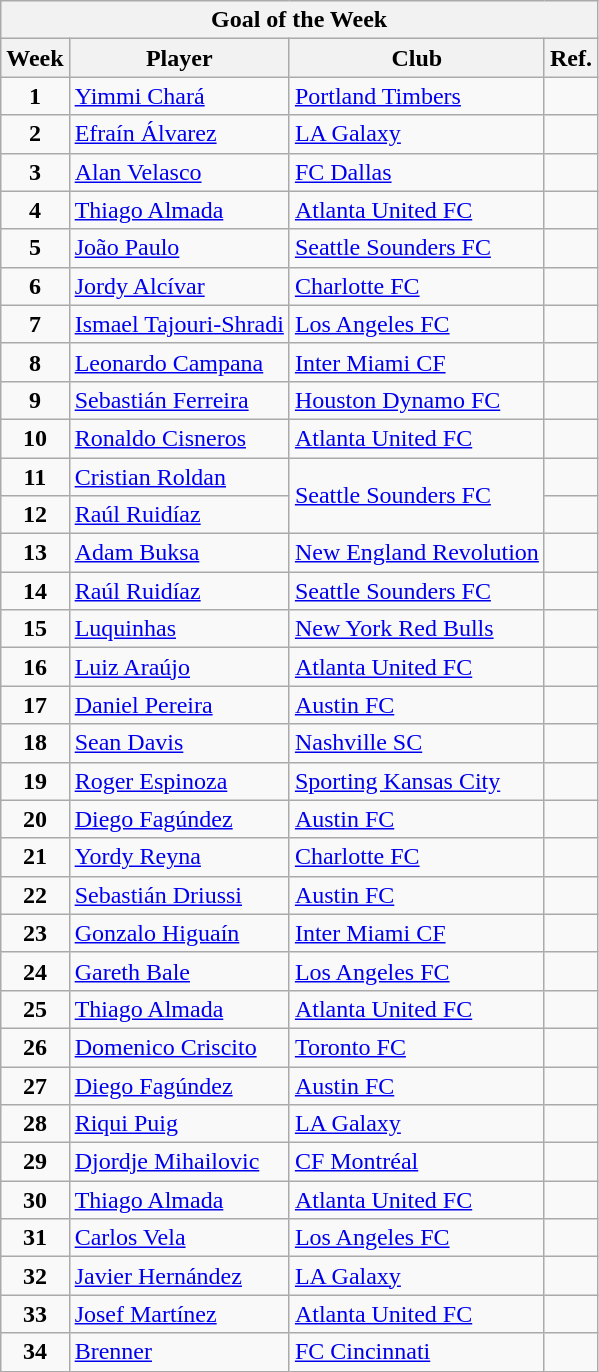<table class="wikitable collapsible collapsed">
<tr>
<th colspan="4">Goal of the Week</th>
</tr>
<tr>
<th>Week</th>
<th>Player</th>
<th>Club</th>
<th>Ref.</th>
</tr>
<tr>
<td style="text-align: center;"><strong>1</strong></td>
<td> <a href='#'>Yimmi Chará</a></td>
<td><a href='#'>Portland Timbers</a></td>
<td></td>
</tr>
<tr>
<td style="text-align: center;"><strong>2</strong></td>
<td> <a href='#'>Efraín Álvarez</a></td>
<td><a href='#'>LA Galaxy</a></td>
<td></td>
</tr>
<tr>
<td style="text-align: center;"><strong>3</strong></td>
<td> <a href='#'>Alan Velasco</a></td>
<td><a href='#'>FC Dallas</a></td>
<td></td>
</tr>
<tr>
<td style="text-align: center;"><strong>4</strong></td>
<td> <a href='#'>Thiago Almada</a></td>
<td><a href='#'>Atlanta United FC</a></td>
<td></td>
</tr>
<tr>
<td style="text-align: center;"><strong>5</strong></td>
<td> <a href='#'>João Paulo</a></td>
<td><a href='#'>Seattle Sounders FC</a></td>
<td></td>
</tr>
<tr>
<td style="text-align: center;"><strong>6</strong></td>
<td> <a href='#'>Jordy Alcívar</a></td>
<td><a href='#'>Charlotte FC</a></td>
<td></td>
</tr>
<tr>
<td style="text-align: center;"><strong>7</strong></td>
<td> <a href='#'>Ismael Tajouri-Shradi</a></td>
<td><a href='#'>Los Angeles FC</a></td>
<td></td>
</tr>
<tr>
<td style="text-align: center;"><strong>8</strong></td>
<td> <a href='#'>Leonardo Campana</a></td>
<td><a href='#'>Inter Miami CF</a></td>
<td></td>
</tr>
<tr>
<td style="text-align: center;"><strong>9</strong></td>
<td> <a href='#'>Sebastián Ferreira</a></td>
<td><a href='#'>Houston Dynamo FC</a></td>
<td></td>
</tr>
<tr>
<td style="text-align: center;"><strong>10</strong></td>
<td> <a href='#'>Ronaldo Cisneros</a></td>
<td><a href='#'>Atlanta United FC</a></td>
<td></td>
</tr>
<tr>
<td style="text-align: center;"><strong>11</strong></td>
<td> <a href='#'>Cristian Roldan</a></td>
<td rowspan=2><a href='#'>Seattle Sounders FC</a></td>
<td></td>
</tr>
<tr>
<td style="text-align: center;"><strong>12</strong></td>
<td> <a href='#'>Raúl Ruidíaz</a></td>
<td></td>
</tr>
<tr>
<td style="text-align: center;"><strong>13</strong></td>
<td> <a href='#'>Adam Buksa</a></td>
<td><a href='#'>New England Revolution</a></td>
<td></td>
</tr>
<tr>
<td style="text-align: center;"><strong>14</strong></td>
<td> <a href='#'>Raúl Ruidíaz</a></td>
<td><a href='#'>Seattle Sounders FC</a></td>
<td></td>
</tr>
<tr>
<td style="text-align: center;"><strong>15</strong></td>
<td> <a href='#'>Luquinhas</a></td>
<td><a href='#'>New York Red Bulls</a></td>
<td></td>
</tr>
<tr>
<td style="text-align: center;"><strong>16</strong></td>
<td> <a href='#'>Luiz Araújo</a></td>
<td><a href='#'>Atlanta United FC</a></td>
<td></td>
</tr>
<tr>
<td style="text-align: center;"><strong>17</strong></td>
<td> <a href='#'>Daniel Pereira</a></td>
<td><a href='#'>Austin FC</a></td>
<td></td>
</tr>
<tr>
<td style="text-align: center;"><strong>18</strong></td>
<td> <a href='#'>Sean Davis</a></td>
<td><a href='#'>Nashville SC</a></td>
<td></td>
</tr>
<tr>
<td style="text-align: center;"><strong>19</strong></td>
<td> <a href='#'>Roger Espinoza</a></td>
<td><a href='#'>Sporting Kansas City</a></td>
<td></td>
</tr>
<tr>
<td style="text-align: center;"><strong>20</strong></td>
<td> <a href='#'>Diego Fagúndez</a></td>
<td><a href='#'>Austin FC</a></td>
<td></td>
</tr>
<tr>
<td style="text-align: center;"><strong>21</strong></td>
<td> <a href='#'>Yordy Reyna</a></td>
<td><a href='#'>Charlotte FC</a></td>
<td></td>
</tr>
<tr>
<td style="text-align: center;"><strong>22</strong></td>
<td> <a href='#'>Sebastián Driussi</a></td>
<td><a href='#'>Austin FC</a></td>
<td></td>
</tr>
<tr>
<td style="text-align: center;"><strong>23</strong></td>
<td> <a href='#'>Gonzalo Higuaín</a></td>
<td><a href='#'>Inter Miami CF</a></td>
<td></td>
</tr>
<tr>
<td style="text-align: center;"><strong>24</strong></td>
<td> <a href='#'>Gareth Bale</a></td>
<td><a href='#'>Los Angeles FC</a></td>
<td></td>
</tr>
<tr>
<td style="text-align: center;"><strong>25</strong></td>
<td> <a href='#'>Thiago Almada</a></td>
<td><a href='#'>Atlanta United FC</a></td>
<td></td>
</tr>
<tr>
<td style="text-align: center;"><strong>26</strong></td>
<td> <a href='#'>Domenico Criscito</a></td>
<td><a href='#'>Toronto FC</a></td>
<td></td>
</tr>
<tr>
<td style="text-align: center;"><strong>27</strong></td>
<td> <a href='#'>Diego Fagúndez</a></td>
<td><a href='#'>Austin FC</a></td>
<td></td>
</tr>
<tr>
<td style="text-align: center;"><strong>28</strong></td>
<td> <a href='#'>Riqui Puig</a></td>
<td><a href='#'>LA Galaxy</a></td>
<td></td>
</tr>
<tr>
<td style="text-align: center;"><strong>29</strong></td>
<td> <a href='#'>Djordje Mihailovic</a></td>
<td><a href='#'>CF Montréal</a></td>
<td></td>
</tr>
<tr>
<td style="text-align: center;"><strong>30</strong></td>
<td> <a href='#'>Thiago Almada</a></td>
<td><a href='#'>Atlanta United FC</a></td>
<td></td>
</tr>
<tr>
<td style="text-align: center;"><strong>31</strong></td>
<td> <a href='#'>Carlos Vela</a></td>
<td><a href='#'>Los Angeles FC</a></td>
<td></td>
</tr>
<tr>
<td style="text-align: center;"><strong>32</strong></td>
<td> <a href='#'>Javier Hernández</a></td>
<td><a href='#'>LA Galaxy</a></td>
<td></td>
</tr>
<tr>
<td style="text-align: center;"><strong>33</strong></td>
<td> <a href='#'>Josef Martínez</a></td>
<td><a href='#'>Atlanta United FC</a></td>
<td></td>
</tr>
<tr>
<td style="text-align: center;"><strong>34</strong></td>
<td> <a href='#'>Brenner</a></td>
<td><a href='#'>FC Cincinnati</a></td>
<td></td>
</tr>
</table>
